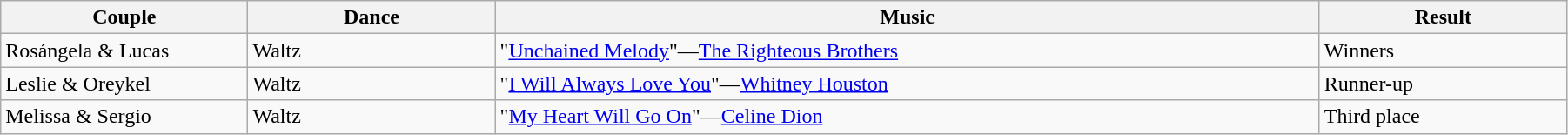<table class="wikitable sortable" style="width:95%; white-space:nowrap">
<tr>
<th style="width:15%;">Couple</th>
<th style="width:15%;">Dance</th>
<th style="width:50%;">Music</th>
<th style="width:15%;">Result</th>
</tr>
<tr>
<td>Rosángela & Lucas</td>
<td>Waltz</td>
<td>"<a href='#'>Unchained Melody</a>"—<a href='#'>The Righteous Brothers</a></td>
<td>Winners</td>
</tr>
<tr>
<td>Leslie & Oreykel</td>
<td>Waltz</td>
<td>"<a href='#'>I Will Always Love You</a>"—<a href='#'>Whitney Houston</a></td>
<td>Runner-up</td>
</tr>
<tr>
<td>Melissa & Sergio</td>
<td>Waltz</td>
<td>"<a href='#'>My Heart Will Go On</a>"—<a href='#'>Celine Dion</a></td>
<td>Third place</td>
</tr>
</table>
